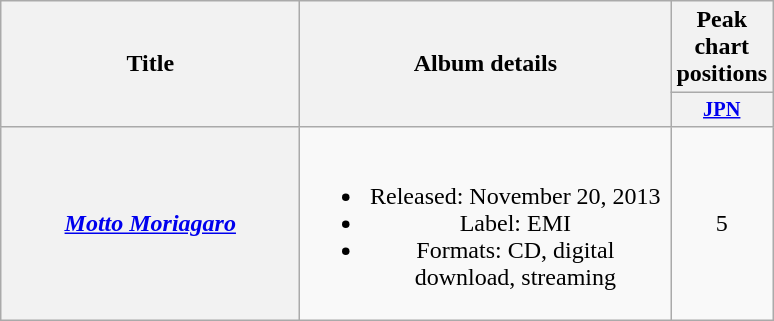<table class="wikitable plainrowheaders" style="text-align:center;" border="1">
<tr>
<th rowspan="2" scope="col" style="width:12em;">Title</th>
<th rowspan="2" scope="col" style="width:15em;">Album details</th>
<th colspan="1" scope="col">Peak chart positions</th>
</tr>
<tr>
<th scope="col" style="width:2.75em;font-size:85%;"><a href='#'>JPN</a><br></th>
</tr>
<tr>
<th scope="row"><em><a href='#'>Motto Moriagaro</a></em></th>
<td><br><ul><li>Released: November 20, 2013</li><li>Label: EMI</li><li>Formats: CD, digital download, streaming</li></ul></td>
<td>5</td>
</tr>
</table>
